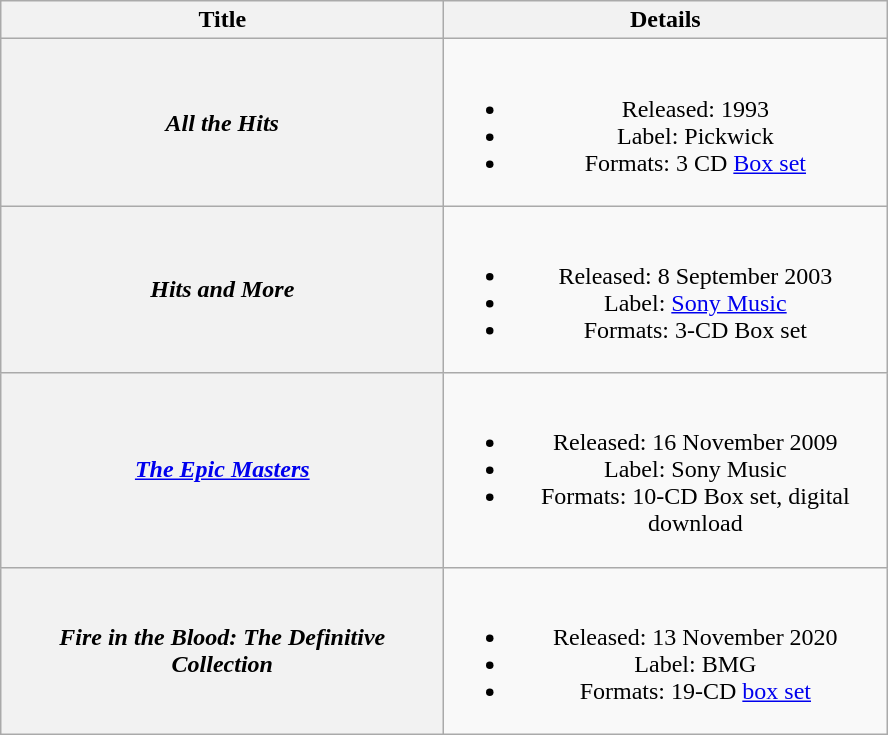<table class="wikitable plainrowheaders" style="text-align:center;">
<tr>
<th scope="col" style="width:18em;">Title</th>
<th scope="col" style="width:18em;">Details</th>
</tr>
<tr>
<th scope="row"><em>All the Hits</em></th>
<td><br><ul><li>Released: 1993</li><li>Label: Pickwick</li><li>Formats: 3 CD <a href='#'>Box set</a></li></ul></td>
</tr>
<tr>
<th scope="row"><em>Hits and More</em></th>
<td><br><ul><li>Released: 8 September 2003</li><li>Label: <a href='#'>Sony Music</a></li><li>Formats: 3-CD Box set</li></ul></td>
</tr>
<tr>
<th scope="row"><em><a href='#'>The Epic Masters</a></em></th>
<td><br><ul><li>Released: 16 November 2009</li><li>Label: Sony Music</li><li>Formats: 10-CD Box set, digital download</li></ul></td>
</tr>
<tr>
<th scope="row"><em>Fire in the Blood: The Definitive Collection</em></th>
<td><br><ul><li>Released: 13 November 2020</li><li>Label: BMG</li><li>Formats: 19-CD <a href='#'>box set</a></li></ul></td>
</tr>
</table>
